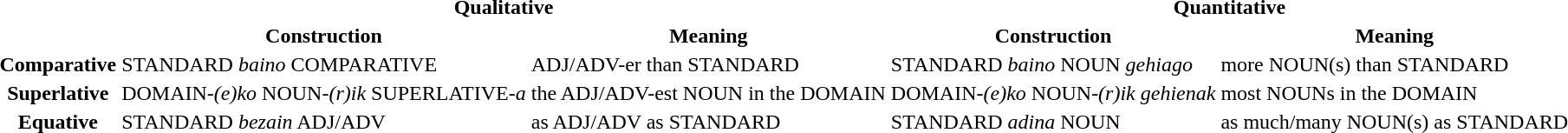<table>
<tr>
<th rowspan=2 align="center"></th>
<th colspan=2 align="center">Qualitative</th>
<th colspan=2 align="center">Quantitative</th>
</tr>
<tr>
<th align="center">Construction</th>
<th align="center">Meaning</th>
<th align="center">Construction</th>
<th align="center">Meaning</th>
</tr>
<tr>
<th align="center">Comparative</th>
<td>STANDARD <em>baino</em> COMPARATIVE</td>
<td>ADJ/ADV-er than STANDARD</td>
<td>STANDARD <em>baino</em> NOUN <em>gehiago</em></td>
<td>more NOUN(s) than STANDARD</td>
</tr>
<tr>
<th align="center">Superlative</th>
<td>DOMAIN<em>-(e)ko</em> NOUN<em>-(r)ik</em> SUPERLATIVE<em>-a</em></td>
<td>the ADJ/ADV-est NOUN in the DOMAIN</td>
<td>DOMAIN<em>-(e)ko</em> NOUN<em>-(r)ik gehienak</em></td>
<td>most NOUNs in the DOMAIN</td>
</tr>
<tr>
<th align="center">Equative</th>
<td>STANDARD <em>bezain</em> ADJ/ADV</td>
<td>as ADJ/ADV as STANDARD</td>
<td>STANDARD <em>adina</em> NOUN</td>
<td>as much/many NOUN(s) as STANDARD</td>
</tr>
</table>
